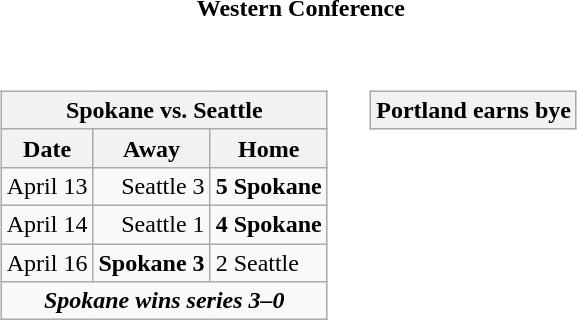<table cellspacing="10">
<tr>
<th colspan="2">Western Conference</th>
</tr>
<tr>
<td valign="top"><br><table class="wikitable">
<tr>
<th bgcolor="#DDDDDD" colspan="4">Spokane vs. Seattle</th>
</tr>
<tr>
<th>Date</th>
<th>Away</th>
<th>Home</th>
</tr>
<tr>
<td>April 13</td>
<td align="right">Seattle 3</td>
<td><strong>5 Spokane</strong></td>
</tr>
<tr>
<td>April 14</td>
<td align="right">Seattle 1</td>
<td><strong>4 Spokane</strong></td>
</tr>
<tr>
<td>April 16</td>
<td align="right"><strong>Spokane 3</strong></td>
<td>2 Seattle</td>
</tr>
<tr align="center">
<td colspan="4"><strong><em>Spokane wins series 3–0</em></strong></td>
</tr>
</table>
</td>
<td valign="top"><br><table class="wikitable">
<tr>
<th bgcolor="#DDDDDD" colspan="4">Portland earns bye</th>
</tr>
</table>
</td>
</tr>
</table>
